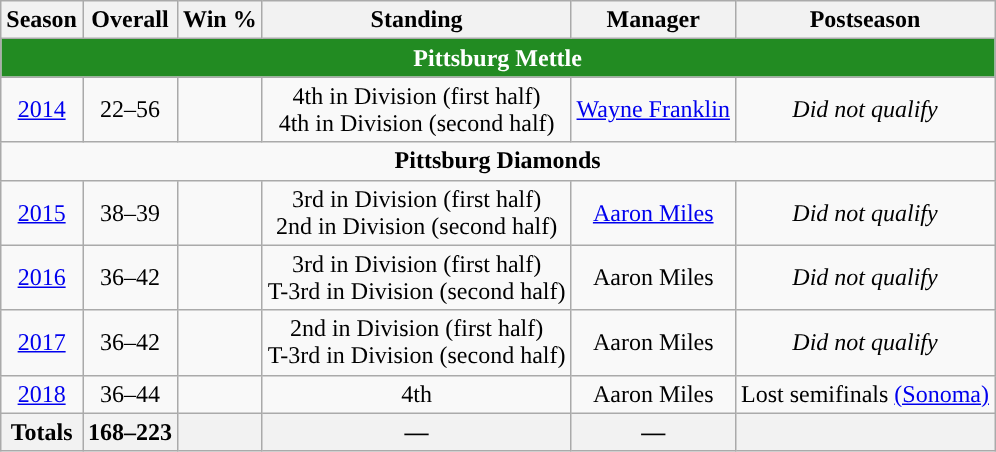<table class="wikitable" style="text-align:center">
<tr>
<th>Season</th>
<th>Overall</th>
<th>Win %</th>
<th>Standing</th>
<th>Manager</th>
<th>Postseason</th>
</tr>
<tr>
<td colspan="7" style="background:ForestGreen; color:white;"><strong>Pittsburg Mettle</strong></td>
</tr>
<tr>
<td><a href='#'>2014</a></td>
<td>22–56</td>
<td></td>
<td>4th in Division (first half)<br>4th in Division (second half)</td>
<td><a href='#'>Wayne Franklin</a></td>
<td><em>Did not qualify</em></td>
</tr>
<tr>
<td colspan="7"><strong>Pittsburg Diamonds</strong></td>
</tr>
<tr>
<td><a href='#'>2015</a></td>
<td>38–39</td>
<td></td>
<td>3rd in Division (first half)<br>2nd in Division (second half)</td>
<td><a href='#'>Aaron Miles</a></td>
<td><em>Did not qualify</em></td>
</tr>
<tr>
<td><a href='#'>2016</a></td>
<td>36–42</td>
<td></td>
<td>3rd in Division (first half)<br>T-3rd in Division (second half)</td>
<td>Aaron Miles</td>
<td><em>Did not qualify</em></td>
</tr>
<tr>
<td><a href='#'>2017</a></td>
<td>36–42</td>
<td></td>
<td>2nd in Division (first half)<br>T-3rd in Division (second half)</td>
<td>Aaron Miles</td>
<td><em>Did not qualify</em></td>
</tr>
<tr>
<td><a href='#'>2018</a></td>
<td>36–44</td>
<td></td>
<td>4th</td>
<td>Aaron Miles</td>
<td>Lost semifinals <a href='#'>(Sonoma)</a></td>
</tr>
<tr align="center">
<th colspan="1">Totals</th>
<th>168–223</th>
<th></th>
<th>—</th>
<th>—</th>
<th></th>
</tr>
</table>
